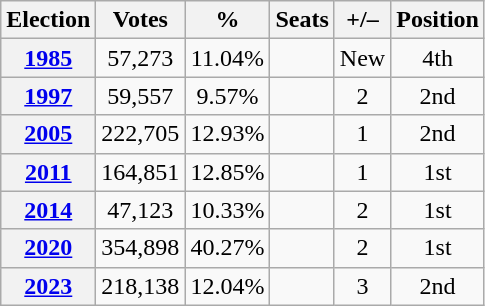<table class=wikitable style=text-align:center>
<tr>
<th><strong>Election</strong></th>
<th><strong>Votes</strong></th>
<th><strong>%</strong></th>
<th><strong>Seats</strong></th>
<th><strong>+/–</strong></th>
<th><strong>Position</strong></th>
</tr>
<tr>
<th><a href='#'>1985</a></th>
<td>57,273</td>
<td>11.04%</td>
<td align="left"></td>
<td>New</td>
<td> 4th</td>
</tr>
<tr>
<th><a href='#'>1997</a></th>
<td>59,557</td>
<td>9.57%</td>
<td></td>
<td> 2</td>
<td> 2nd</td>
</tr>
<tr>
<th><a href='#'>2005</a></th>
<td>222,705</td>
<td>12.93%</td>
<td></td>
<td> 1</td>
<td> 2nd</td>
</tr>
<tr>
<th><a href='#'>2011</a></th>
<td>164,851</td>
<td>12.85%</td>
<td></td>
<td> 1</td>
<td> 1st</td>
</tr>
<tr>
<th><a href='#'>2014</a></th>
<td>47,123</td>
<td>10.33%</td>
<td></td>
<td> 2</td>
<td> 1st</td>
</tr>
<tr>
<th><a href='#'>2020</a></th>
<td>354,898<br></td>
<td>40.27%</td>
<td></td>
<td> 2</td>
<td> 1st</td>
</tr>
<tr>
<th><a href='#'>2023</a></th>
<td>218,138</td>
<td>12.04%</td>
<td></td>
<td> 3</td>
<td> 2nd</td>
</tr>
</table>
